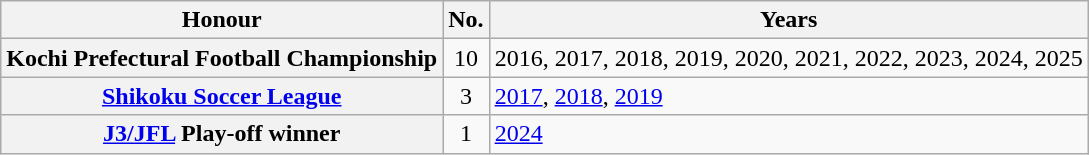<table class="wikitable plainrowheaders">
<tr>
<th scope=col>Honour</th>
<th scope=col>No.</th>
<th scope=col>Years</th>
</tr>
<tr>
<th scope=row>Kochi Prefectural Football Championship</th>
<td align="center">10</td>
<td>2016, 2017, 2018, 2019, 2020, 2021, 2022, 2023, 2024, 2025</td>
</tr>
<tr>
<th scope=row><a href='#'>Shikoku Soccer League</a></th>
<td align="center">3</td>
<td><a href='#'>2017</a>, <a href='#'>2018</a>, <a href='#'>2019</a></td>
</tr>
<tr>
<th scope=row><a href='#'>J3/JFL</a> Play-off winner</th>
<td align="center">1</td>
<td><a href='#'>2024</a></td>
</tr>
</table>
